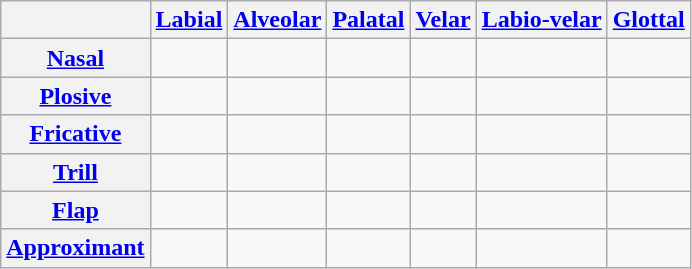<table class="wikitable">
<tr>
<th> </th>
<th><a href='#'>Labial</a></th>
<th><a href='#'>Alveolar</a></th>
<th><a href='#'>Palatal</a></th>
<th><a href='#'>Velar</a></th>
<th><a href='#'>Labio-velar</a></th>
<th><a href='#'>Glottal</a></th>
</tr>
<tr>
<th><a href='#'>Nasal</a></th>
<td align=center></td>
<td></td>
<td align=center></td>
<td> </td>
<td> </td>
<td> </td>
</tr>
<tr>
<th><a href='#'>Plosive</a></th>
<td align=center>  </td>
<td align=center>  </td>
<td align=center>  </td>
<td align=center>  </td>
<td align=center>  </td>
<td> </td>
</tr>
<tr>
<th><a href='#'>Fricative</a></th>
<td align=center>  </td>
<td align=center>  </td>
<td align=center>  </td>
<td align=center></td>
<td> </td>
<td align=center></td>
</tr>
<tr>
<th><a href='#'>Trill</a></th>
<td> </td>
<td align=center></td>
<td> </td>
<td> </td>
<td> </td>
<td> </td>
</tr>
<tr>
<th><a href='#'>Flap</a></th>
<td> </td>
<td align=center></td>
<td> </td>
<td> </td>
<td> </td>
<td> </td>
</tr>
<tr>
<th><a href='#'>Approximant</a></th>
<td align=center></td>
<td align=center> </td>
<td align=center></td>
<td> </td>
<td align=center></td>
<td> </td>
</tr>
</table>
